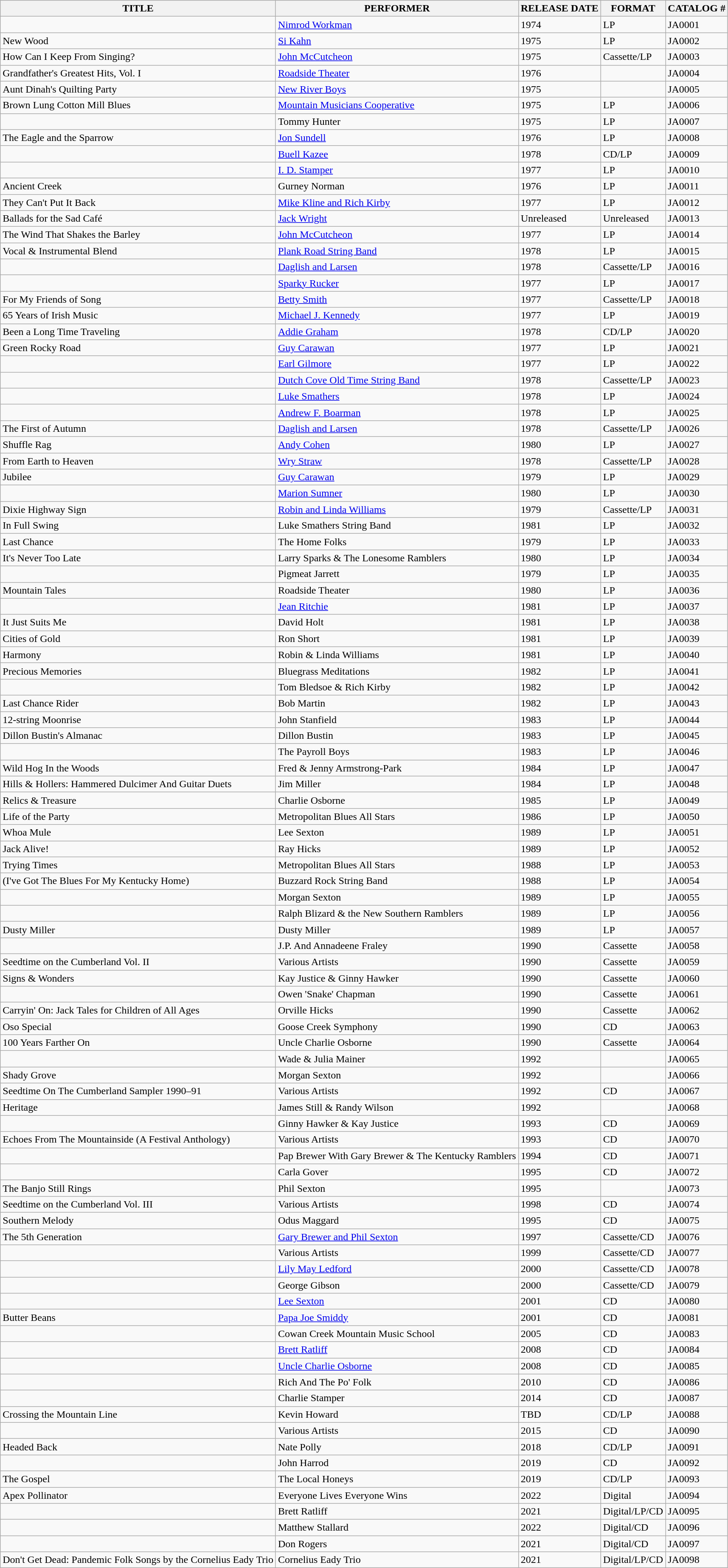<table class="wikitable">
<tr>
<th>TITLE</th>
<th>PERFORMER</th>
<th>RELEASE DATE</th>
<th>FORMAT</th>
<th>CATALOG #</th>
</tr>
<tr>
<td></td>
<td><a href='#'>Nimrod Workman</a></td>
<td>1974</td>
<td>LP</td>
<td>JA0001</td>
</tr>
<tr>
<td>New Wood</td>
<td><a href='#'>Si Kahn</a></td>
<td>1975</td>
<td>LP</td>
<td>JA0002</td>
</tr>
<tr>
<td>How Can I Keep From Singing?</td>
<td><a href='#'>John McCutcheon</a></td>
<td>1975</td>
<td>Cassette/LP</td>
<td>JA0003</td>
</tr>
<tr>
<td>Grandfather's Greatest Hits, Vol. I</td>
<td><a href='#'>Roadside Theater</a></td>
<td>1976</td>
<td></td>
<td>JA0004</td>
</tr>
<tr>
<td>Aunt Dinah's Quilting Party</td>
<td><a href='#'>New River Boys</a></td>
<td>1975</td>
<td></td>
<td>JA0005</td>
</tr>
<tr>
<td>Brown Lung Cotton Mill Blues</td>
<td><a href='#'>Mountain Musicians Cooperative</a></td>
<td>1975</td>
<td>LP</td>
<td>JA0006</td>
</tr>
<tr>
<td></td>
<td>Tommy Hunter</td>
<td>1975</td>
<td>LP</td>
<td>JA0007</td>
</tr>
<tr>
<td>The Eagle and the Sparrow</td>
<td><a href='#'>Jon Sundell</a></td>
<td>1976</td>
<td>LP</td>
<td>JA0008</td>
</tr>
<tr>
<td></td>
<td><a href='#'>Buell Kazee</a></td>
<td>1978</td>
<td>CD/LP</td>
<td>JA0009</td>
</tr>
<tr>
<td></td>
<td><a href='#'>I. D. Stamper</a></td>
<td>1977</td>
<td>LP</td>
<td>JA0010</td>
</tr>
<tr>
<td>Ancient Creek</td>
<td>Gurney Norman</td>
<td>1976</td>
<td>LP</td>
<td>JA0011</td>
</tr>
<tr>
<td>They Can't Put It Back</td>
<td><a href='#'>Mike Kline and Rich Kirby</a></td>
<td>1977</td>
<td>LP</td>
<td>JA0012</td>
</tr>
<tr>
<td>Ballads for the Sad Café</td>
<td><a href='#'>Jack Wright</a></td>
<td>Unreleased</td>
<td>Unreleased</td>
<td>JA0013</td>
</tr>
<tr>
<td>The Wind That Shakes the Barley</td>
<td><a href='#'>John McCutcheon</a></td>
<td>1977</td>
<td>LP</td>
<td>JA0014</td>
</tr>
<tr>
<td>Vocal & Instrumental Blend</td>
<td><a href='#'>Plank Road String Band</a></td>
<td>1978</td>
<td>LP</td>
<td>JA0015</td>
</tr>
<tr>
<td></td>
<td><a href='#'>Daglish and Larsen</a></td>
<td>1978</td>
<td>Cassette/LP</td>
<td>JA0016</td>
</tr>
<tr>
<td></td>
<td><a href='#'>Sparky Rucker</a></td>
<td>1977</td>
<td>LP</td>
<td>JA0017</td>
</tr>
<tr>
<td>For My Friends of Song</td>
<td><a href='#'>Betty Smith</a></td>
<td>1977</td>
<td>Cassette/LP</td>
<td>JA0018</td>
</tr>
<tr>
<td>65 Years of Irish Music</td>
<td><a href='#'>Michael J. Kennedy</a></td>
<td>1977</td>
<td>LP</td>
<td>JA0019</td>
</tr>
<tr>
<td>Been a Long Time Traveling</td>
<td><a href='#'>Addie Graham</a></td>
<td>1978</td>
<td>CD/LP</td>
<td>JA0020</td>
</tr>
<tr>
<td>Green Rocky Road</td>
<td><a href='#'>Guy Carawan</a></td>
<td>1977</td>
<td>LP</td>
<td>JA0021</td>
</tr>
<tr>
<td></td>
<td><a href='#'>Earl Gilmore</a></td>
<td>1977</td>
<td>LP</td>
<td>JA0022</td>
</tr>
<tr>
<td></td>
<td><a href='#'>Dutch Cove Old Time String Band</a></td>
<td>1978</td>
<td>Cassette/LP</td>
<td>JA0023</td>
</tr>
<tr>
<td></td>
<td><a href='#'>Luke Smathers</a></td>
<td>1978</td>
<td>LP</td>
<td>JA0024</td>
</tr>
<tr>
<td></td>
<td><a href='#'>Andrew F. Boarman</a></td>
<td>1978</td>
<td>LP</td>
<td>JA0025</td>
</tr>
<tr>
<td>The First of Autumn</td>
<td><a href='#'>Daglish and Larsen</a></td>
<td>1978</td>
<td>Cassette/LP</td>
<td>JA0026</td>
</tr>
<tr>
<td>Shuffle Rag</td>
<td><a href='#'>Andy Cohen</a></td>
<td>1980</td>
<td>LP</td>
<td>JA0027</td>
</tr>
<tr>
<td>From Earth to Heaven</td>
<td><a href='#'>Wry Straw</a></td>
<td>1978</td>
<td>Cassette/LP</td>
<td>JA0028</td>
</tr>
<tr>
<td>Jubilee</td>
<td><a href='#'>Guy Carawan</a></td>
<td>1979</td>
<td>LP</td>
<td>JA0029</td>
</tr>
<tr>
<td></td>
<td><a href='#'>Marion Sumner</a></td>
<td>1980</td>
<td>LP</td>
<td>JA0030</td>
</tr>
<tr>
<td>Dixie Highway Sign</td>
<td><a href='#'>Robin and Linda Williams</a></td>
<td>1979</td>
<td>Cassette/LP</td>
<td>JA0031</td>
</tr>
<tr>
<td>In Full Swing</td>
<td>Luke Smathers String Band</td>
<td>1981</td>
<td>LP</td>
<td>JA0032</td>
</tr>
<tr>
<td>Last Chance</td>
<td>The Home Folks</td>
<td>1979</td>
<td>LP</td>
<td>JA0033</td>
</tr>
<tr>
<td>It's Never Too Late</td>
<td>Larry Sparks & The Lonesome Ramblers</td>
<td>1980</td>
<td>LP</td>
<td>JA0034</td>
</tr>
<tr>
<td></td>
<td>Pigmeat Jarrett</td>
<td>1979</td>
<td>LP</td>
<td>JA0035</td>
</tr>
<tr>
<td>Mountain Tales</td>
<td>Roadside Theater</td>
<td>1980</td>
<td>LP</td>
<td>JA0036</td>
</tr>
<tr>
<td></td>
<td><a href='#'>Jean Ritchie</a></td>
<td>1981</td>
<td>LP</td>
<td>JA0037</td>
</tr>
<tr>
<td>It Just Suits Me</td>
<td>David Holt</td>
<td>1981</td>
<td>LP</td>
<td>JA0038</td>
</tr>
<tr>
<td>Cities of Gold</td>
<td>Ron Short</td>
<td>1981</td>
<td>LP</td>
<td>JA0039</td>
</tr>
<tr>
<td>Harmony</td>
<td>Robin & Linda Williams</td>
<td>1981</td>
<td>LP</td>
<td>JA0040</td>
</tr>
<tr>
<td>Precious Memories</td>
<td>Bluegrass Meditations</td>
<td>1982</td>
<td>LP</td>
<td>JA0041</td>
</tr>
<tr>
<td></td>
<td>Tom Bledsoe & Rich Kirby</td>
<td>1982</td>
<td>LP</td>
<td>JA0042</td>
</tr>
<tr>
<td>Last Chance Rider</td>
<td>Bob Martin</td>
<td>1982</td>
<td>LP</td>
<td>JA0043</td>
</tr>
<tr>
<td>12-string Moonrise</td>
<td>John Stanfield</td>
<td>1983</td>
<td>LP</td>
<td>JA0044</td>
</tr>
<tr>
<td>Dillon Bustin's Almanac</td>
<td>Dillon Bustin</td>
<td>1983</td>
<td>LP</td>
<td>JA0045</td>
</tr>
<tr>
<td></td>
<td>The Payroll Boys</td>
<td>1983</td>
<td>LP</td>
<td>JA0046</td>
</tr>
<tr>
<td>Wild Hog In the Woods</td>
<td>Fred & Jenny Armstrong-Park</td>
<td>1984</td>
<td>LP</td>
<td>JA0047</td>
</tr>
<tr>
<td>Hills & Hollers: Hammered Dulcimer And Guitar Duets</td>
<td>Jim Miller</td>
<td>1984</td>
<td>LP</td>
<td>JA0048</td>
</tr>
<tr>
<td>Relics & Treasure</td>
<td>Charlie Osborne</td>
<td>1985</td>
<td>LP</td>
<td>JA0049</td>
</tr>
<tr>
<td>Life of the Party</td>
<td>Metropolitan Blues All Stars</td>
<td>1986</td>
<td>LP</td>
<td>JA0050</td>
</tr>
<tr>
<td>Whoa Mule</td>
<td>Lee Sexton</td>
<td>1989</td>
<td>LP</td>
<td>JA0051</td>
</tr>
<tr>
<td>Jack Alive!</td>
<td>Ray Hicks</td>
<td>1989</td>
<td>LP</td>
<td>JA0052</td>
</tr>
<tr>
<td>Trying Times</td>
<td>Metropolitan Blues All Stars</td>
<td>1988</td>
<td>LP</td>
<td>JA0053</td>
</tr>
<tr>
<td>(I've Got The Blues For My Kentucky Home)</td>
<td>Buzzard Rock String Band</td>
<td>1988</td>
<td>LP</td>
<td>JA0054</td>
</tr>
<tr>
<td></td>
<td>Morgan Sexton</td>
<td>1989</td>
<td>LP</td>
<td>JA0055</td>
</tr>
<tr>
<td></td>
<td>Ralph Blizard & the New Southern Ramblers</td>
<td>1989</td>
<td>LP</td>
<td>JA0056</td>
</tr>
<tr>
<td>Dusty Miller</td>
<td>Dusty Miller</td>
<td>1989</td>
<td>LP</td>
<td>JA0057</td>
</tr>
<tr>
<td></td>
<td>J.P. And Annadeene Fraley</td>
<td>1990</td>
<td>Cassette</td>
<td>JA0058</td>
</tr>
<tr>
<td>Seedtime on the Cumberland Vol. II</td>
<td>Various Artists</td>
<td>1990</td>
<td>Cassette</td>
<td>JA0059</td>
</tr>
<tr>
<td>Signs & Wonders</td>
<td>Kay Justice & Ginny Hawker</td>
<td>1990</td>
<td>Cassette</td>
<td>JA0060</td>
</tr>
<tr>
<td></td>
<td>Owen 'Snake' Chapman</td>
<td>1990</td>
<td>Cassette</td>
<td>JA0061</td>
</tr>
<tr>
<td>Carryin' On: Jack Tales for Children of All Ages</td>
<td>Orville Hicks</td>
<td>1990</td>
<td>Cassette</td>
<td>JA0062</td>
</tr>
<tr>
<td>Oso Special</td>
<td>Goose Creek Symphony</td>
<td>1990</td>
<td>CD</td>
<td>JA0063</td>
</tr>
<tr>
<td>100 Years Farther On</td>
<td>Uncle Charlie Osborne</td>
<td>1990</td>
<td>Cassette</td>
<td>JA0064</td>
</tr>
<tr>
<td></td>
<td>Wade & Julia Mainer</td>
<td>1992</td>
<td></td>
<td>JA0065</td>
</tr>
<tr>
<td>Shady Grove</td>
<td>Morgan Sexton</td>
<td>1992</td>
<td></td>
<td>JA0066</td>
</tr>
<tr>
<td>Seedtime On The Cumberland Sampler 1990–91</td>
<td>Various Artists</td>
<td>1992</td>
<td>CD</td>
<td>JA0067</td>
</tr>
<tr>
<td>Heritage</td>
<td>James Still & Randy Wilson</td>
<td>1992</td>
<td></td>
<td>JA0068</td>
</tr>
<tr>
<td></td>
<td>Ginny Hawker & Kay Justice</td>
<td>1993</td>
<td>CD</td>
<td>JA0069</td>
</tr>
<tr>
<td>Echoes From The Mountainside (A Festival Anthology)</td>
<td>Various Artists</td>
<td>1993</td>
<td>CD</td>
<td>JA0070</td>
</tr>
<tr>
<td></td>
<td>Pap Brewer With Gary Brewer & The Kentucky Ramblers</td>
<td>1994</td>
<td>CD</td>
<td>JA0071</td>
</tr>
<tr>
<td></td>
<td>Carla Gover</td>
<td>1995</td>
<td>CD</td>
<td>JA0072</td>
</tr>
<tr>
<td>The Banjo Still Rings</td>
<td>Phil Sexton</td>
<td>1995</td>
<td></td>
<td>JA0073</td>
</tr>
<tr>
<td>Seedtime on the Cumberland Vol. III</td>
<td>Various Artists</td>
<td>1998</td>
<td>CD</td>
<td>JA0074</td>
</tr>
<tr>
<td>Southern Melody</td>
<td>Odus Maggard</td>
<td>1995</td>
<td>CD</td>
<td>JA0075</td>
</tr>
<tr>
<td>The 5th Generation</td>
<td><a href='#'>Gary Brewer and Phil Sexton</a></td>
<td>1997</td>
<td>Cassette/CD</td>
<td>JA0076</td>
</tr>
<tr>
<td></td>
<td>Various Artists</td>
<td>1999</td>
<td>Cassette/CD</td>
<td>JA0077</td>
</tr>
<tr>
<td></td>
<td><a href='#'>Lily May Ledford</a></td>
<td>2000</td>
<td>Cassette/CD</td>
<td>JA0078</td>
</tr>
<tr>
<td></td>
<td>George Gibson</td>
<td>2000</td>
<td>Cassette/CD</td>
<td>JA0079</td>
</tr>
<tr>
<td></td>
<td><a href='#'>Lee Sexton</a></td>
<td>2001</td>
<td>CD</td>
<td>JA0080</td>
</tr>
<tr>
<td>Butter Beans</td>
<td><a href='#'>Papa Joe Smiddy</a></td>
<td>2001</td>
<td>CD</td>
<td>JA0081</td>
</tr>
<tr>
<td></td>
<td>Cowan Creek Mountain Music School</td>
<td>2005</td>
<td>CD</td>
<td>JA0083</td>
</tr>
<tr>
<td></td>
<td><a href='#'>Brett Ratliff</a></td>
<td>2008</td>
<td>CD</td>
<td>JA0084</td>
</tr>
<tr>
<td></td>
<td><a href='#'>Uncle Charlie Osborne</a></td>
<td>2008</td>
<td>CD</td>
<td>JA0085</td>
</tr>
<tr>
<td></td>
<td>Rich And The Po' Folk</td>
<td>2010</td>
<td>CD</td>
<td>JA0086</td>
</tr>
<tr>
<td></td>
<td>Charlie Stamper</td>
<td>2014</td>
<td>CD</td>
<td>JA0087</td>
</tr>
<tr>
<td>Crossing the Mountain Line</td>
<td>Kevin Howard</td>
<td>TBD</td>
<td>CD/LP</td>
<td>JA0088</td>
</tr>
<tr>
<td></td>
<td>Various Artists</td>
<td>2015</td>
<td>CD</td>
<td>JA0090</td>
</tr>
<tr>
<td>Headed Back</td>
<td>Nate Polly</td>
<td>2018</td>
<td>CD/LP</td>
<td>JA0091</td>
</tr>
<tr>
<td></td>
<td>John Harrod</td>
<td>2019</td>
<td>CD</td>
<td>JA0092</td>
</tr>
<tr>
<td>The Gospel</td>
<td>The Local Honeys</td>
<td>2019</td>
<td>CD/LP</td>
<td>JA0093</td>
</tr>
<tr>
<td>Apex Pollinator</td>
<td>Everyone Lives Everyone Wins</td>
<td>2022</td>
<td>Digital</td>
<td>JA0094</td>
</tr>
<tr>
<td></td>
<td>Brett Ratliff</td>
<td>2021</td>
<td>Digital/LP/CD</td>
<td>JA0095</td>
</tr>
<tr>
<td></td>
<td>Matthew Stallard</td>
<td>2022</td>
<td>Digital/CD</td>
<td>JA0096</td>
</tr>
<tr>
<td></td>
<td>Don Rogers</td>
<td>2021</td>
<td>Digital/CD</td>
<td>JA0097</td>
</tr>
<tr>
<td>Don't Get Dead: Pandemic Folk Songs by the Cornelius Eady Trio</td>
<td>Cornelius Eady Trio</td>
<td>2021</td>
<td>Digital/LP/CD</td>
<td>JA0098</td>
</tr>
</table>
